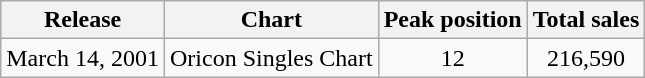<table class="wikitable">
<tr>
<th>Release</th>
<th>Chart</th>
<th>Peak position</th>
<th>Total sales</th>
</tr>
<tr>
<td>March 14, 2001</td>
<td>Oricon Singles Chart</td>
<td align="center">12</td>
<td align="center">216,590</td>
</tr>
</table>
